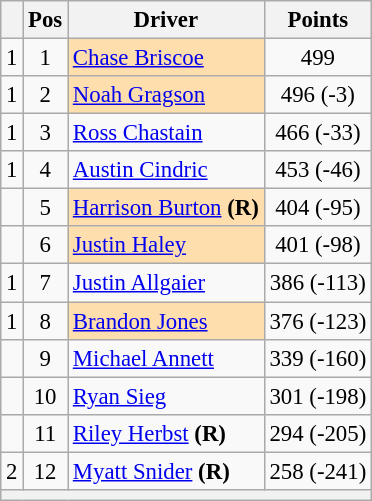<table class="wikitable" style="font-size: 95%;">
<tr>
<th></th>
<th>Pos</th>
<th>Driver</th>
<th>Points</th>
</tr>
<tr>
<td align="left"> 1</td>
<td style="text-align:center;">1</td>
<td style="background:#FFDEAD;"><a href='#'>Chase Briscoe</a></td>
<td style="text-align:center;">499</td>
</tr>
<tr>
<td align="left"> 1</td>
<td style="text-align:center;">2</td>
<td style="background:#FFDEAD;"><a href='#'>Noah Gragson</a></td>
<td style="text-align:center;">496 (-3)</td>
</tr>
<tr>
<td align="left"> 1</td>
<td style="text-align:center;">3</td>
<td><a href='#'>Ross Chastain</a></td>
<td style="text-align:center;">466 (-33)</td>
</tr>
<tr>
<td align="left"> 1</td>
<td style="text-align:center;">4</td>
<td><a href='#'>Austin Cindric</a></td>
<td style="text-align:center;">453 (-46)</td>
</tr>
<tr>
<td align="left"></td>
<td style="text-align:center;">5</td>
<td style="background:#FFDEAD;"><a href='#'>Harrison Burton</a> <strong>(R)</strong></td>
<td style="text-align:center;">404 (-95)</td>
</tr>
<tr>
<td align="left"></td>
<td style="text-align:center;">6</td>
<td style="background:#FFDEAD;"><a href='#'>Justin Haley</a></td>
<td style="text-align:center;">401 (-98)</td>
</tr>
<tr>
<td align="left"> 1</td>
<td style="text-align:center;">7</td>
<td><a href='#'>Justin Allgaier</a></td>
<td style="text-align:center;">386 (-113)</td>
</tr>
<tr>
<td align="left"> 1</td>
<td style="text-align:center;">8</td>
<td style="background:#FFDEAD;"><a href='#'>Brandon Jones</a></td>
<td style="text-align:center;">376 (-123)</td>
</tr>
<tr>
<td align="left"></td>
<td style="text-align:center;">9</td>
<td><a href='#'>Michael Annett</a></td>
<td style="text-align:center;">339 (-160)</td>
</tr>
<tr>
<td align="left"></td>
<td style="text-align:center;">10</td>
<td><a href='#'>Ryan Sieg</a></td>
<td style="text-align:center;">301 (-198)</td>
</tr>
<tr>
<td align="left"></td>
<td style="text-align:center;">11</td>
<td><a href='#'>Riley Herbst</a> <strong>(R)</strong></td>
<td style="text-align:center;">294 (-205)</td>
</tr>
<tr>
<td align="left"> 2</td>
<td style="text-align:center;">12</td>
<td><a href='#'>Myatt Snider</a> <strong>(R)</strong></td>
<td style="text-align:center;">258 (-241)</td>
</tr>
<tr class="sortbottom">
<th colspan="4"></th>
</tr>
</table>
